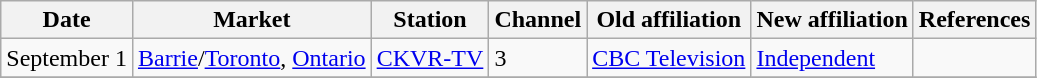<table class="wikitable">
<tr>
<th>Date</th>
<th>Market</th>
<th>Station</th>
<th>Channel</th>
<th>Old affiliation</th>
<th>New affiliation</th>
<th>References</th>
</tr>
<tr>
<td>September 1</td>
<td><a href='#'>Barrie</a>/<a href='#'>Toronto</a>, <a href='#'>Ontario</a></td>
<td><a href='#'>CKVR-TV</a></td>
<td>3</td>
<td><a href='#'>CBC Television</a></td>
<td><a href='#'>Independent</a></td>
<td></td>
</tr>
<tr>
</tr>
</table>
